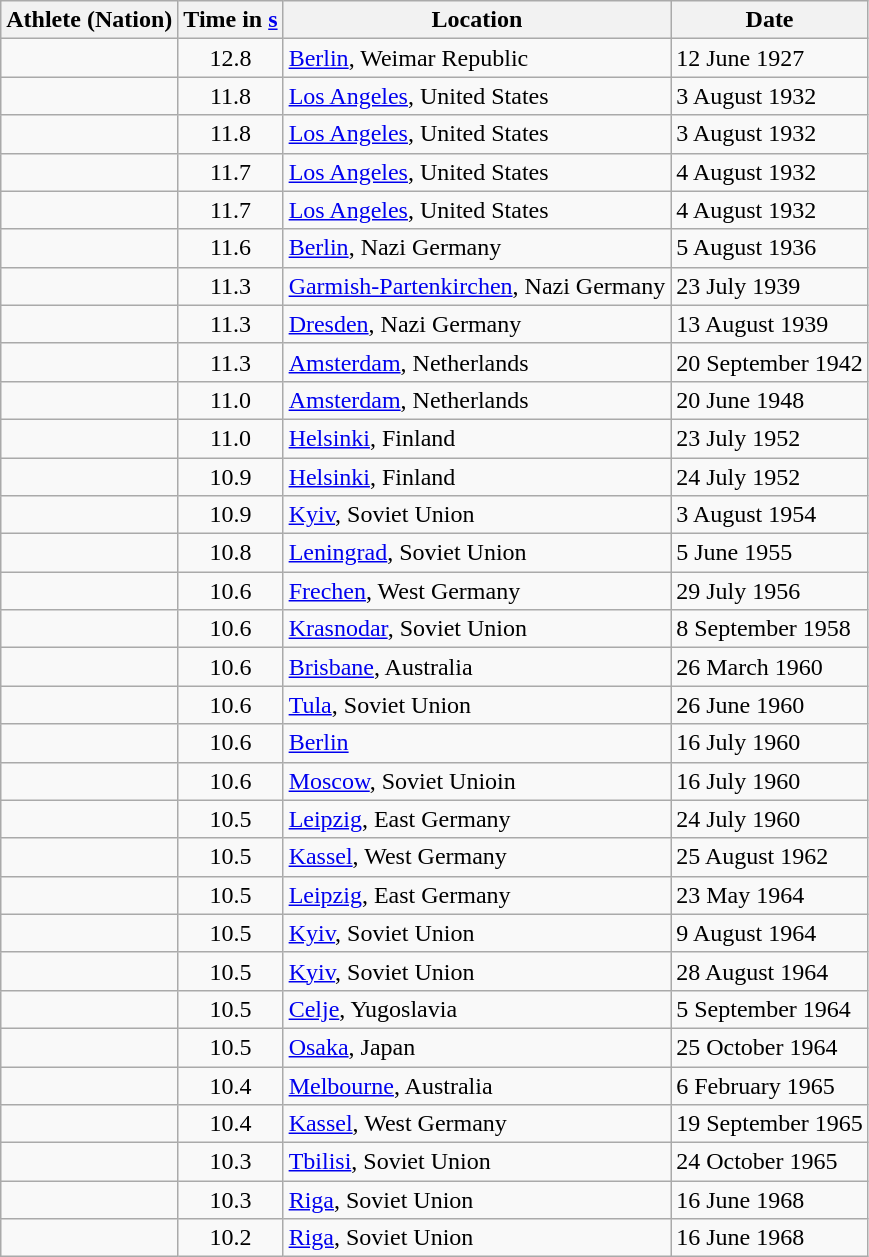<table class="wikitable">
<tr>
<th scope="col">Athlete (Nation)</th>
<th scope="col">Time in <a href='#'>s</a></th>
<th scope="col">Location</th>
<th scope="col">Date</th>
</tr>
<tr>
<td></td>
<td style="text-align:center">12.8</td>
<td><a href='#'>Berlin</a>, Weimar Republic</td>
<td>12 June 1927</td>
</tr>
<tr>
<td></td>
<td style="text-align:center">11.8</td>
<td><a href='#'>Los Angeles</a>, United States</td>
<td>3 August 1932</td>
</tr>
<tr>
<td></td>
<td style="text-align:center">11.8</td>
<td><a href='#'>Los Angeles</a>, United States</td>
<td>3 August 1932</td>
</tr>
<tr>
<td></td>
<td style="text-align:center">11.7</td>
<td><a href='#'>Los Angeles</a>, United States</td>
<td>4 August 1932</td>
</tr>
<tr>
<td></td>
<td style="text-align:center">11.7</td>
<td><a href='#'>Los Angeles</a>, United States</td>
<td>4 August 1932</td>
</tr>
<tr>
<td></td>
<td style="text-align:center">11.6</td>
<td><a href='#'>Berlin</a>, Nazi Germany</td>
<td>5 August 1936</td>
</tr>
<tr>
<td></td>
<td style="text-align:center">11.3</td>
<td><a href='#'>Garmish-Partenkirchen</a>, Nazi Germany</td>
<td>23 July 1939</td>
</tr>
<tr>
<td></td>
<td style="text-align:center">11.3</td>
<td><a href='#'>Dresden</a>, Nazi Germany</td>
<td>13 August 1939</td>
</tr>
<tr>
<td></td>
<td style="text-align:center">11.3</td>
<td><a href='#'>Amsterdam</a>, Netherlands</td>
<td>20 September 1942</td>
</tr>
<tr>
<td></td>
<td style="text-align:center">11.0</td>
<td><a href='#'>Amsterdam</a>, Netherlands</td>
<td>20 June 1948</td>
</tr>
<tr>
<td></td>
<td style="text-align:center">11.0</td>
<td><a href='#'>Helsinki</a>, Finland</td>
<td>23 July 1952</td>
</tr>
<tr>
<td></td>
<td style="text-align:center">10.9</td>
<td><a href='#'>Helsinki</a>, Finland</td>
<td>24 July 1952</td>
</tr>
<tr>
<td></td>
<td style="text-align:center">10.9</td>
<td><a href='#'>Kyiv</a>, Soviet Union</td>
<td>3 August 1954</td>
</tr>
<tr>
<td></td>
<td style="text-align:center">10.8</td>
<td><a href='#'>Leningrad</a>, Soviet Union</td>
<td>5 June 1955</td>
</tr>
<tr>
<td></td>
<td style="text-align:center">10.6</td>
<td><a href='#'>Frechen</a>, West Germany</td>
<td>29 July 1956</td>
</tr>
<tr>
<td></td>
<td style="text-align:center">10.6</td>
<td><a href='#'>Krasnodar</a>, Soviet Union</td>
<td>8 September 1958</td>
</tr>
<tr>
<td></td>
<td style="text-align:center">10.6</td>
<td><a href='#'>Brisbane</a>, Australia</td>
<td>26 March 1960</td>
</tr>
<tr>
<td></td>
<td style="text-align:center">10.6</td>
<td><a href='#'>Tula</a>, Soviet Union</td>
<td>26 June 1960</td>
</tr>
<tr>
<td></td>
<td style="text-align:center">10.6</td>
<td><a href='#'>Berlin</a></td>
<td>16 July 1960</td>
</tr>
<tr>
<td></td>
<td style="text-align:center">10.6</td>
<td><a href='#'>Moscow</a>, Soviet Unioin</td>
<td>16 July 1960</td>
</tr>
<tr>
<td></td>
<td style="text-align:center">10.5</td>
<td><a href='#'>Leipzig</a>, East Germany</td>
<td>24 July 1960</td>
</tr>
<tr>
<td></td>
<td style="text-align:center">10.5</td>
<td><a href='#'>Kassel</a>, West Germany</td>
<td>25 August 1962</td>
</tr>
<tr>
<td></td>
<td style="text-align:center">10.5</td>
<td><a href='#'>Leipzig</a>, East Germany</td>
<td>23 May 1964</td>
</tr>
<tr>
<td></td>
<td style="text-align:center">10.5</td>
<td><a href='#'>Kyiv</a>, Soviet Union</td>
<td>9 August 1964</td>
</tr>
<tr>
<td></td>
<td style="text-align:center">10.5</td>
<td><a href='#'>Kyiv</a>, Soviet Union</td>
<td>28 August 1964</td>
</tr>
<tr>
<td></td>
<td style="text-align:center">10.5</td>
<td><a href='#'>Celje</a>, Yugoslavia</td>
<td>5 September 1964</td>
</tr>
<tr>
<td></td>
<td style="text-align:center">10.5</td>
<td><a href='#'>Osaka</a>, Japan</td>
<td>25 October 1964</td>
</tr>
<tr>
<td></td>
<td style="text-align:center">10.4</td>
<td><a href='#'>Melbourne</a>, Australia</td>
<td>6 February 1965</td>
</tr>
<tr>
<td></td>
<td style="text-align:center">10.4</td>
<td><a href='#'>Kassel</a>, West Germany</td>
<td>19 September 1965</td>
</tr>
<tr>
<td></td>
<td style="text-align:center">10.3</td>
<td><a href='#'>Tbilisi</a>, Soviet Union</td>
<td>24 October 1965</td>
</tr>
<tr>
<td></td>
<td style="text-align:center">10.3</td>
<td><a href='#'>Riga</a>, Soviet Union</td>
<td>16 June 1968</td>
</tr>
<tr>
<td></td>
<td style="text-align:center">10.2</td>
<td><a href='#'>Riga</a>, Soviet Union</td>
<td>16 June 1968</td>
</tr>
</table>
